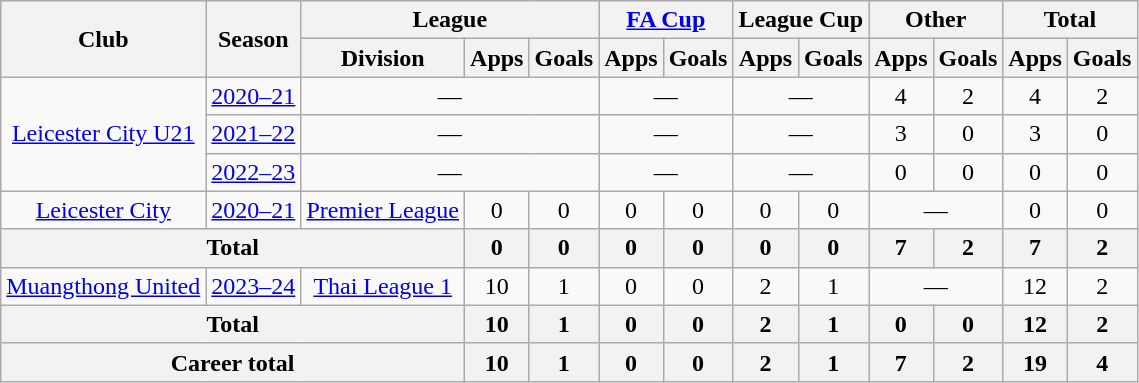<table class=wikitable style="text-align: center">
<tr>
<th rowspan="2">Club</th>
<th rowspan="2">Season</th>
<th colspan="3">League</th>
<th colspan="2"><a href='#'>FA Cup</a></th>
<th colspan="2">League Cup</th>
<th colspan="2">Other</th>
<th colspan="2">Total</th>
</tr>
<tr>
<th>Division</th>
<th>Apps</th>
<th>Goals</th>
<th>Apps</th>
<th>Goals</th>
<th>Apps</th>
<th>Goals</th>
<th>Apps</th>
<th>Goals</th>
<th>Apps</th>
<th>Goals</th>
</tr>
<tr>
<td rowspan="3"><a href='#'>Leicester City U21</a></td>
<td><a href='#'>2020–21</a></td>
<td colspan="3">—</td>
<td colspan="2">—</td>
<td colspan="2">—</td>
<td>4</td>
<td>2</td>
<td>4</td>
<td>2</td>
</tr>
<tr>
<td><a href='#'>2021–22</a></td>
<td colspan="3">—</td>
<td colspan="2">—</td>
<td colspan="2">—</td>
<td>3</td>
<td>0</td>
<td>3</td>
<td>0</td>
</tr>
<tr>
<td><a href='#'>2022–23</a></td>
<td colspan="3">—</td>
<td colspan="2">—</td>
<td colspan="2">—</td>
<td>0</td>
<td>0</td>
<td>0</td>
<td>0</td>
</tr>
<tr>
<td><a href='#'>Leicester City</a></td>
<td><a href='#'>2020–21</a></td>
<td><a href='#'>Premier League</a></td>
<td>0</td>
<td>0</td>
<td>0</td>
<td>0</td>
<td>0</td>
<td>0</td>
<td colspan="2">—</td>
<td>0</td>
<td>0</td>
</tr>
<tr>
<th colspan="3">Total</th>
<th>0</th>
<th>0</th>
<th>0</th>
<th>0</th>
<th>0</th>
<th>0</th>
<th>7</th>
<th>2</th>
<th>7</th>
<th>2</th>
</tr>
<tr>
<td><a href='#'>Muangthong United</a></td>
<td><a href='#'>2023–24</a></td>
<td><a href='#'>Thai League 1</a></td>
<td>10</td>
<td>1</td>
<td>0</td>
<td>0</td>
<td>2</td>
<td>1</td>
<td colspan="2">—</td>
<td>12</td>
<td>2</td>
</tr>
<tr>
<th colspan="3">Total</th>
<th>10</th>
<th>1</th>
<th>0</th>
<th>0</th>
<th>2</th>
<th>1</th>
<th>0</th>
<th>0</th>
<th>12</th>
<th>2</th>
</tr>
<tr>
<th colspan="3">Career total</th>
<th>10</th>
<th>1</th>
<th>0</th>
<th>0</th>
<th>2</th>
<th>1</th>
<th>7</th>
<th>2</th>
<th>19</th>
<th>4</th>
</tr>
</table>
